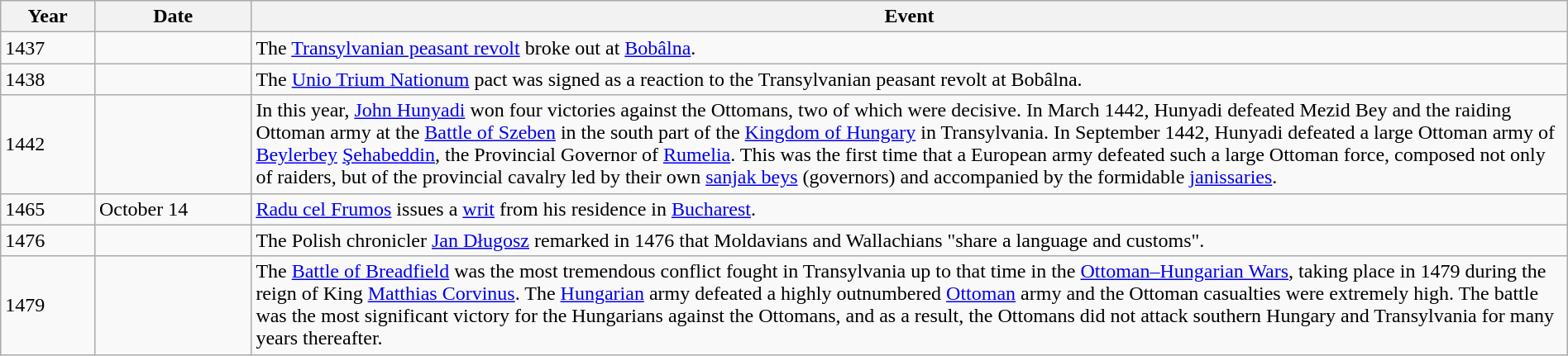<table class="wikitable" width="100%">
<tr>
<th style="width:6%">Year</th>
<th style="width:10%">Date</th>
<th>Event</th>
</tr>
<tr>
<td>1437</td>
<td></td>
<td>The <a href='#'>Transylvanian peasant revolt</a> broke out at <a href='#'>Bobâlna</a>.</td>
</tr>
<tr>
<td>1438</td>
<td></td>
<td>The <a href='#'>Unio Trium Nationum</a> pact was signed as a reaction to the Transylvanian peasant revolt at Bobâlna.</td>
</tr>
<tr>
<td>1442</td>
<td></td>
<td>In this year, <a href='#'>John Hunyadi</a> won four victories against the Ottomans, two of which were decisive. In March 1442, Hunyadi defeated Mezid Bey and the raiding Ottoman army at the <a href='#'>Battle of Szeben</a> in the south part of the <a href='#'>Kingdom of Hungary</a> in Transylvania. In September 1442, Hunyadi defeated a large Ottoman army of <a href='#'>Beylerbey</a> <a href='#'>Şehabeddin</a>, the Provincial Governor of <a href='#'>Rumelia</a>. This was the first time that a European army defeated such a large Ottoman force, composed not only of raiders, but of the provincial cavalry led by their own <a href='#'>sanjak beys</a> (governors) and accompanied by the formidable <a href='#'>janissaries</a>.</td>
</tr>
<tr>
<td>1465</td>
<td>October 14</td>
<td><a href='#'>Radu cel Frumos</a> issues a <a href='#'>writ</a> from his residence in <a href='#'>Bucharest</a>.</td>
</tr>
<tr>
<td>1476</td>
<td></td>
<td>The Polish chronicler <a href='#'>Jan Długosz</a> remarked in 1476 that Moldavians and Wallachians "share a language and customs".</td>
</tr>
<tr>
<td>1479</td>
<td></td>
<td>The <a href='#'>Battle of Breadfield</a> was the most tremendous conflict fought in Transylvania up to that time in the <a href='#'>Ottoman–Hungarian Wars</a>, taking place in 1479 during the reign of King <a href='#'>Matthias Corvinus</a>. The <a href='#'>Hungarian</a> army defeated a highly outnumbered <a href='#'>Ottoman</a> army and the Ottoman casualties were extremely high. The battle was the most significant victory for the Hungarians against the Ottomans, and as a result, the Ottomans did not attack southern Hungary and Transylvania for many years thereafter.</td>
</tr>
</table>
